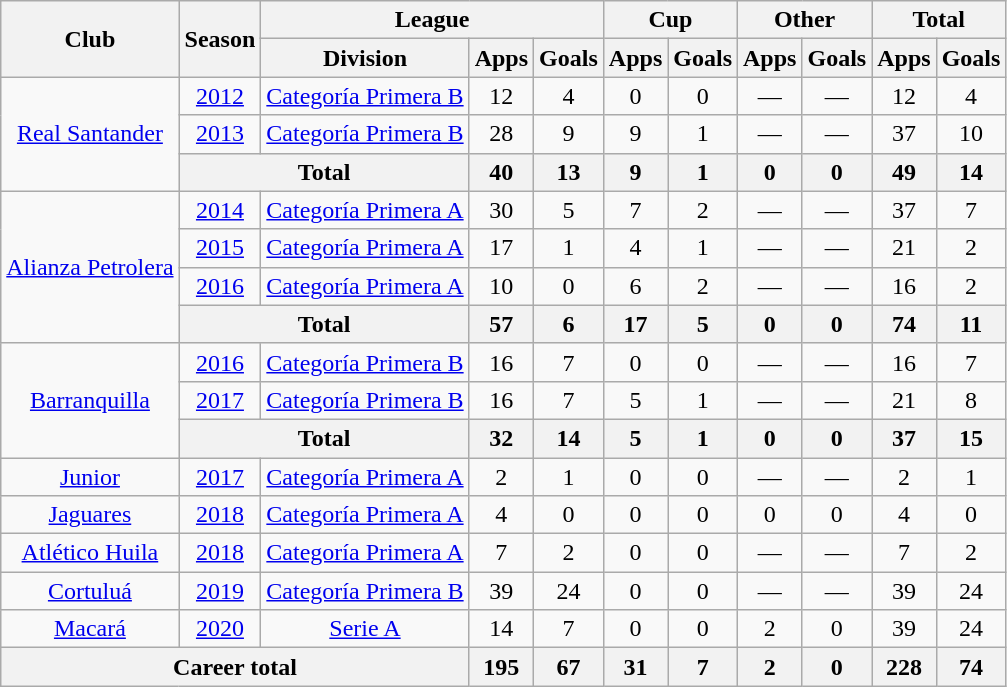<table class=wikitable style=text-align:center>
<tr>
<th rowspan=2>Club</th>
<th rowspan=2>Season</th>
<th colspan=3>League</th>
<th colspan=2>Cup</th>
<th colspan=2>Other</th>
<th colspan=2>Total</th>
</tr>
<tr>
<th>Division</th>
<th>Apps</th>
<th>Goals</th>
<th>Apps</th>
<th>Goals</th>
<th>Apps</th>
<th>Goals</th>
<th>Apps</th>
<th>Goals</th>
</tr>
<tr>
<td rowspan=3><a href='#'>Real Santander</a></td>
<td><a href='#'>2012</a></td>
<td><a href='#'>Categoría Primera B</a></td>
<td>12</td>
<td>4</td>
<td>0</td>
<td>0</td>
<td>—</td>
<td>—</td>
<td>12</td>
<td>4</td>
</tr>
<tr>
<td><a href='#'>2013</a></td>
<td><a href='#'>Categoría Primera B</a></td>
<td>28</td>
<td>9</td>
<td>9</td>
<td>1</td>
<td>—</td>
<td>—</td>
<td>37</td>
<td>10</td>
</tr>
<tr>
<th colspan=2>Total</th>
<th>40</th>
<th>13</th>
<th>9</th>
<th>1</th>
<th>0</th>
<th>0</th>
<th>49</th>
<th>14</th>
</tr>
<tr>
<td rowspan=4><a href='#'>Alianza Petrolera</a></td>
<td><a href='#'>2014</a></td>
<td><a href='#'>Categoría Primera A</a></td>
<td>30</td>
<td>5</td>
<td>7</td>
<td>2</td>
<td>—</td>
<td>—</td>
<td>37</td>
<td>7</td>
</tr>
<tr>
<td><a href='#'>2015</a></td>
<td><a href='#'>Categoría Primera A</a></td>
<td>17</td>
<td>1</td>
<td>4</td>
<td>1</td>
<td>—</td>
<td>—</td>
<td>21</td>
<td>2</td>
</tr>
<tr>
<td><a href='#'>2016</a></td>
<td><a href='#'>Categoría Primera A</a></td>
<td>10</td>
<td>0</td>
<td>6</td>
<td>2</td>
<td>—</td>
<td>—</td>
<td>16</td>
<td>2</td>
</tr>
<tr>
<th colspan=2>Total</th>
<th>57</th>
<th>6</th>
<th>17</th>
<th>5</th>
<th>0</th>
<th>0</th>
<th>74</th>
<th>11</th>
</tr>
<tr>
<td rowspan=3><a href='#'>Barranquilla</a></td>
<td><a href='#'>2016</a></td>
<td><a href='#'>Categoría Primera B</a></td>
<td>16</td>
<td>7</td>
<td>0</td>
<td>0</td>
<td>—</td>
<td>—</td>
<td>16</td>
<td>7</td>
</tr>
<tr>
<td><a href='#'>2017</a></td>
<td><a href='#'>Categoría Primera B</a></td>
<td>16</td>
<td>7</td>
<td>5</td>
<td>1</td>
<td>—</td>
<td>—</td>
<td>21</td>
<td>8</td>
</tr>
<tr>
<th colspan=2>Total</th>
<th>32</th>
<th>14</th>
<th>5</th>
<th>1</th>
<th>0</th>
<th>0</th>
<th>37</th>
<th>15</th>
</tr>
<tr>
<td rowspan=1><a href='#'>Junior</a></td>
<td><a href='#'>2017</a></td>
<td><a href='#'>Categoría Primera A</a></td>
<td>2</td>
<td>1</td>
<td>0</td>
<td>0</td>
<td>—</td>
<td>—</td>
<td>2</td>
<td>1</td>
</tr>
<tr>
<td rowspan=1><a href='#'>Jaguares</a></td>
<td><a href='#'>2018</a></td>
<td><a href='#'>Categoría Primera A</a></td>
<td>4</td>
<td>0</td>
<td>0</td>
<td>0</td>
<td>0</td>
<td>0</td>
<td>4</td>
<td>0</td>
</tr>
<tr>
<td rowspan=1><a href='#'>Atlético Huila</a></td>
<td><a href='#'>2018</a></td>
<td><a href='#'>Categoría Primera A</a></td>
<td>7</td>
<td>2</td>
<td>0</td>
<td>0</td>
<td>—</td>
<td>—</td>
<td>7</td>
<td>2</td>
</tr>
<tr>
<td rowspan=1><a href='#'>Cortuluá</a></td>
<td><a href='#'>2019</a></td>
<td><a href='#'>Categoría Primera B</a></td>
<td>39</td>
<td>24</td>
<td>0</td>
<td>0</td>
<td>—</td>
<td>—</td>
<td>39</td>
<td>24</td>
</tr>
<tr>
<td rowspan=1><a href='#'>Macará</a></td>
<td><a href='#'>2020</a></td>
<td><a href='#'>Serie A</a></td>
<td>14</td>
<td>7</td>
<td>0</td>
<td>0</td>
<td>2</td>
<td>0</td>
<td>39</td>
<td>24</td>
</tr>
<tr>
<th colspan=3>Career total</th>
<th>195</th>
<th>67</th>
<th>31</th>
<th>7</th>
<th>2</th>
<th>0</th>
<th>228</th>
<th>74</th>
</tr>
</table>
